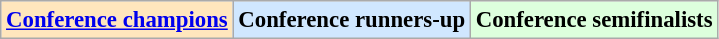<table class="wikitable" style="font-size:95%">
<tr>
<td align="center" bgcolor="FFE6BD"><strong><a href='#'>Conference champions</a></strong></td>
<td align="center" bgcolor="D0E7FF"><strong>Conference runners-up</strong></td>
<td align="center" bgcolor="#DDFFDD"><strong>Conference semifinalists</strong></td>
</tr>
</table>
